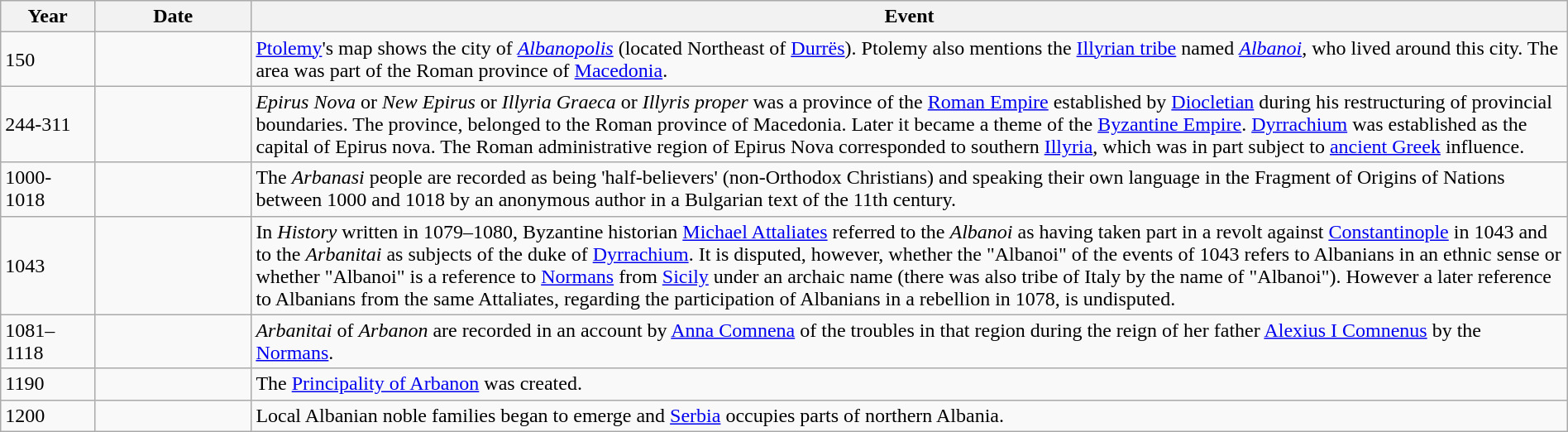<table class="wikitable" width="100%">
<tr>
<th style="width:6%">Year</th>
<th style="width:10%">Date</th>
<th>Event</th>
</tr>
<tr>
<td>150</td>
<td></td>
<td><a href='#'>Ptolemy</a>'s map shows the city of <em><a href='#'>Albanopolis</a></em> (located Northeast of <a href='#'>Durrës</a>). Ptolemy also mentions the <a href='#'>Illyrian tribe</a> named <em><a href='#'>Albanoi</a></em>, who lived around this city. The area was part of the Roman province of <a href='#'>Macedonia</a>.</td>
</tr>
<tr>
<td>244-311</td>
<td></td>
<td><em>Epirus Nova</em> or <em>New Epirus</em> or <em>Illyria Graeca</em> or <em>Illyris proper</em> was a province of the <a href='#'>Roman Empire</a> established by <a href='#'>Diocletian</a> during his restructuring of provincial boundaries. The province, belonged to the Roman province of Macedonia. Later it became a theme of the <a href='#'>Byzantine Empire</a>. <a href='#'>Dyrrachium</a> was established as the capital of Epirus nova. The Roman administrative region of Epirus Nova corresponded to southern <a href='#'>Illyria</a>, which was in part subject to <a href='#'>ancient Greek</a> influence.</td>
</tr>
<tr>
<td>1000-1018</td>
<td></td>
<td>The <em>Arbanasi</em> people are recorded as being 'half-believers' (non-Orthodox Christians) and speaking their own language in the Fragment of Origins of Nations between 1000 and 1018 by an anonymous author in a Bulgarian text of the 11th century.</td>
</tr>
<tr>
<td>1043</td>
<td></td>
<td>In <em>History</em> written in 1079–1080, Byzantine historian <a href='#'>Michael Attaliates</a> referred to the <em>Albanoi</em> as having taken part in a revolt against <a href='#'>Constantinople</a> in 1043 and to the <em>Arbanitai</em> as subjects of the duke of <a href='#'>Dyrrachium</a>. It is disputed, however, whether the "Albanoi" of the events of 1043 refers to Albanians in an ethnic sense or whether "Albanoi" is a reference to <a href='#'>Normans</a> from <a href='#'>Sicily</a> under an archaic name (there was also tribe of Italy by the name of "Albanoi"). However a later reference to Albanians from the same Attaliates, regarding the participation of Albanians in a rebellion in 1078, is undisputed.</td>
</tr>
<tr>
<td>1081–1118</td>
<td></td>
<td><em>Arbanitai</em> of <em>Arbanon</em> are recorded in an account by <a href='#'>Anna Comnena</a> of the troubles in that region during the reign of her father <a href='#'>Alexius I Comnenus</a> by the <a href='#'>Normans</a>.</td>
</tr>
<tr>
<td>1190</td>
<td></td>
<td>The <a href='#'>Principality of Arbanon</a> was created.</td>
</tr>
<tr>
<td>1200</td>
<td></td>
<td>Local Albanian noble families began to emerge and <a href='#'>Serbia</a> occupies parts of northern Albania.</td>
</tr>
</table>
